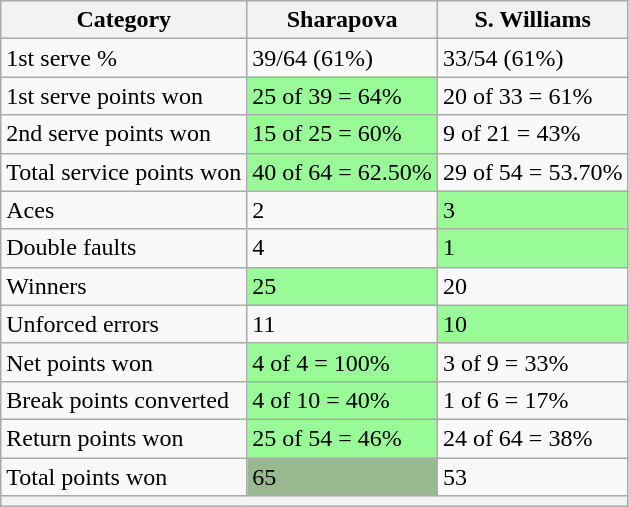<table class="wikitable">
<tr>
<th>Category</th>
<th> Sharapova</th>
<th> S. Williams</th>
</tr>
<tr>
<td>1st serve %</td>
<td>39/64 (61%)</td>
<td>33/54 (61%)</td>
</tr>
<tr>
<td>1st serve points won</td>
<td bgcolor=98FB98>25 of 39 = 64%</td>
<td>20 of 33 = 61%</td>
</tr>
<tr>
<td>2nd serve points won</td>
<td bgcolor=98FB98>15 of 25 = 60%</td>
<td>9 of 21 = 43%</td>
</tr>
<tr>
<td>Total service points won</td>
<td bgcolor=98FB98>40 of 64 = 62.50%</td>
<td>29 of 54 = 53.70%</td>
</tr>
<tr>
<td>Aces</td>
<td>2</td>
<td bgcolor=98FB98>3</td>
</tr>
<tr>
<td>Double faults</td>
<td>4</td>
<td bgcolor=98FB98>1</td>
</tr>
<tr>
<td>Winners</td>
<td bgcolor=98FB98>25</td>
<td>20</td>
</tr>
<tr>
<td>Unforced errors</td>
<td>11</td>
<td bgcolor=98FB98>10</td>
</tr>
<tr>
<td>Net points won</td>
<td bgcolor=98FB98>4 of 4 = 100%</td>
<td>3 of 9 = 33%</td>
</tr>
<tr>
<td>Break points converted</td>
<td bgcolor=98FB98>4 of 10 = 40%</td>
<td>1 of 6 = 17%</td>
</tr>
<tr>
<td>Return points won</td>
<td bgcolor=98FB98>25 of 54 = 46%</td>
<td>24 of 64 = 38%</td>
</tr>
<tr>
<td>Total points won</td>
<td bgcolor=98FB989>65</td>
<td>53</td>
</tr>
<tr>
<th colspan=3></th>
</tr>
</table>
